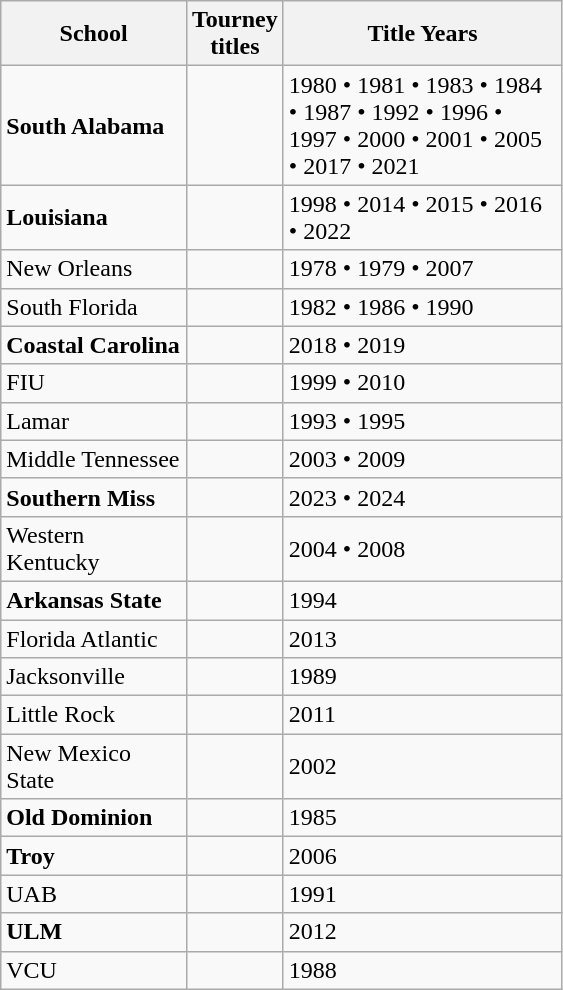<table class="wikitable" width=375>
<tr>
<th>School</th>
<th>Tourney<br>titles</th>
<th>Title Years</th>
</tr>
<tr>
<td><strong>South Alabama</strong></td>
<td></td>
<td>1980 • 1981 • 1983 • 1984 • 1987 • 1992 • 1996 • 1997 • 2000 • 2001 • 2005 • 2017 • 2021</td>
</tr>
<tr>
<td><strong>Louisiana</strong></td>
<td></td>
<td>1998 • 2014 • 2015 • 2016 • 2022</td>
</tr>
<tr>
<td>New Orleans</td>
<td></td>
<td>1978 • 1979 • 2007</td>
</tr>
<tr>
<td>South Florida</td>
<td></td>
<td>1982 • 1986 • 1990</td>
</tr>
<tr>
<td><strong>Coastal Carolina</strong></td>
<td></td>
<td>2018 • 2019</td>
</tr>
<tr>
<td>FIU</td>
<td></td>
<td>1999 • 2010</td>
</tr>
<tr>
<td>Lamar</td>
<td></td>
<td>1993 • 1995</td>
</tr>
<tr>
<td nowrap>Middle Tennessee</td>
<td></td>
<td>2003 • 2009</td>
</tr>
<tr>
<td><strong>Southern Miss</strong></td>
<td></td>
<td>2023 • 2024</td>
</tr>
<tr>
<td>Western Kentucky</td>
<td></td>
<td>2004 • 2008</td>
</tr>
<tr>
<td><strong>Arkansas State</strong></td>
<td></td>
<td>1994</td>
</tr>
<tr>
<td>Florida Atlantic</td>
<td></td>
<td>2013</td>
</tr>
<tr>
<td>Jacksonville</td>
<td></td>
<td>1989</td>
</tr>
<tr>
<td>Little Rock</td>
<td></td>
<td>2011</td>
</tr>
<tr>
<td>New Mexico State</td>
<td></td>
<td>2002</td>
</tr>
<tr>
<td><strong>Old Dominion</strong></td>
<td></td>
<td>1985</td>
</tr>
<tr>
<td><strong>Troy</strong></td>
<td></td>
<td>2006</td>
</tr>
<tr>
<td>UAB</td>
<td></td>
<td>1991</td>
</tr>
<tr>
<td><strong>ULM</strong></td>
<td></td>
<td>2012</td>
</tr>
<tr>
<td>VCU</td>
<td></td>
<td>1988</td>
</tr>
</table>
